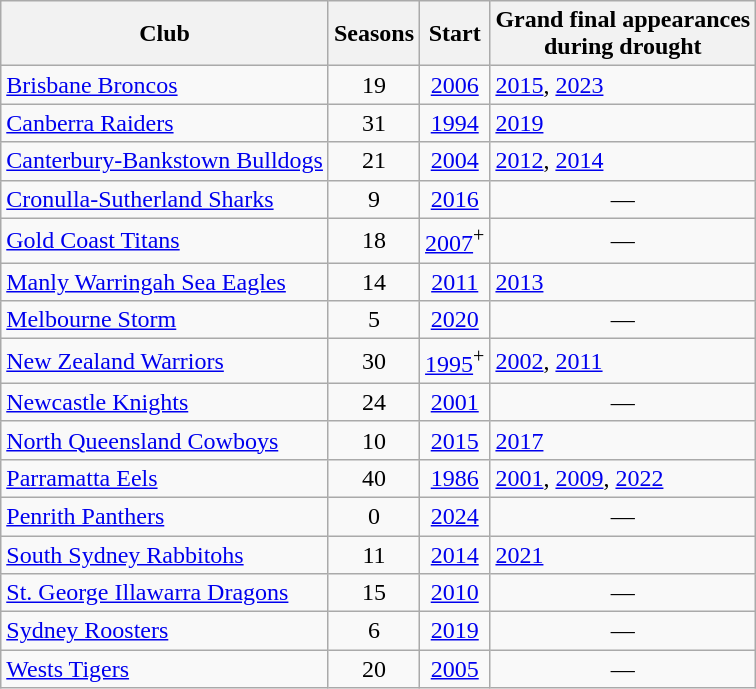<table class="wikitable sortable" style="text-align:center">
<tr>
<th>Club</th>
<th>Seasons</th>
<th>Start</th>
<th>Grand final appearances<br>during drought</th>
</tr>
<tr>
<td align="left"> <a href='#'>Brisbane Broncos</a></td>
<td>19</td>
<td><a href='#'>2006</a></td>
<td align="left"><a href='#'>2015</a>, <a href='#'>2023</a></td>
</tr>
<tr>
<td align="left"> <a href='#'>Canberra Raiders</a></td>
<td>31</td>
<td><a href='#'>1994</a></td>
<td align="left"><a href='#'>2019</a></td>
</tr>
<tr>
<td align="left"> <a href='#'>Canterbury-Bankstown Bulldogs</a></td>
<td>21</td>
<td><a href='#'>2004</a></td>
<td align="left"><a href='#'>2012</a>, <a href='#'>2014</a></td>
</tr>
<tr>
<td align="left"> <a href='#'>Cronulla-Sutherland Sharks</a></td>
<td>9</td>
<td><a href='#'>2016</a></td>
<td>—</td>
</tr>
<tr>
<td align="left"> <a href='#'>Gold Coast Titans</a></td>
<td>18</td>
<td><a href='#'>2007</a><sup>+</sup></td>
<td>—</td>
</tr>
<tr>
<td align="left"> <a href='#'>Manly Warringah Sea Eagles</a></td>
<td>14</td>
<td><a href='#'>2011</a></td>
<td align="left"><a href='#'>2013</a></td>
</tr>
<tr>
<td align="left"> <a href='#'>Melbourne Storm</a></td>
<td>5</td>
<td><a href='#'>2020</a></td>
<td>—</td>
</tr>
<tr>
<td align="left"> <a href='#'>New Zealand Warriors</a></td>
<td>30</td>
<td><a href='#'>1995</a><sup>+</sup></td>
<td align="left"><a href='#'>2002</a>, <a href='#'>2011</a></td>
</tr>
<tr>
<td align="left"> <a href='#'>Newcastle Knights</a></td>
<td>24</td>
<td><a href='#'>2001</a></td>
<td>—</td>
</tr>
<tr>
<td align="left"> <a href='#'>North Queensland Cowboys</a></td>
<td>10</td>
<td><a href='#'>2015</a></td>
<td align="left"><a href='#'>2017</a></td>
</tr>
<tr>
<td align="left"> <a href='#'>Parramatta Eels</a></td>
<td>40</td>
<td><a href='#'>1986</a></td>
<td align="left"><a href='#'>2001</a>, <a href='#'>2009</a>, <a href='#'>2022</a></td>
</tr>
<tr>
<td align="left"> <a href='#'>Penrith Panthers</a></td>
<td>0</td>
<td><a href='#'>2024</a></td>
<td>—</td>
</tr>
<tr>
<td align="left"> <a href='#'>South Sydney Rabbitohs</a></td>
<td>11</td>
<td><a href='#'>2014</a></td>
<td align="left"><a href='#'>2021</a></td>
</tr>
<tr>
<td align="left"> <a href='#'>St. George Illawarra Dragons</a></td>
<td>15</td>
<td><a href='#'>2010</a></td>
<td>—</td>
</tr>
<tr>
<td align="left"> <a href='#'>Sydney Roosters</a></td>
<td>6</td>
<td><a href='#'>2019</a></td>
<td>—</td>
</tr>
<tr>
<td align="left"> <a href='#'>Wests Tigers</a></td>
<td>20</td>
<td><a href='#'>2005</a></td>
<td>—</td>
</tr>
</table>
